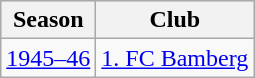<table class="wikitable">
<tr align="center" bgcolor="#dfdfdf">
<th>Season</th>
<th>Club</th>
</tr>
<tr>
<td><a href='#'>1945–46</a></td>
<td><a href='#'>1. FC Bamberg</a></td>
</tr>
</table>
